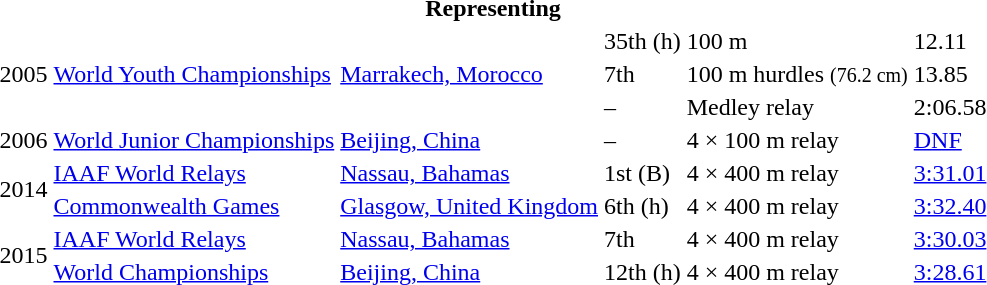<table>
<tr>
<th colspan="6">Representing </th>
</tr>
<tr>
<td rowspan=3>2005</td>
<td rowspan=3><a href='#'>World Youth Championships</a></td>
<td rowspan=3><a href='#'>Marrakech, Morocco</a></td>
<td>35th (h)</td>
<td>100 m</td>
<td>12.11</td>
</tr>
<tr>
<td>7th</td>
<td>100 m hurdles <small>(76.2 cm)</small></td>
<td>13.85</td>
</tr>
<tr>
<td>–</td>
<td>Medley relay</td>
<td>2:06.58</td>
</tr>
<tr>
<td>2006</td>
<td><a href='#'>World Junior Championships</a></td>
<td><a href='#'>Beijing, China</a></td>
<td>–</td>
<td>4 × 100 m relay</td>
<td><a href='#'>DNF</a></td>
</tr>
<tr>
<td rowspan=2>2014</td>
<td><a href='#'>IAAF World Relays</a></td>
<td><a href='#'>Nassau, Bahamas</a></td>
<td>1st (B)</td>
<td>4 × 400 m relay</td>
<td><a href='#'>3:31.01</a></td>
</tr>
<tr>
<td><a href='#'>Commonwealth Games</a></td>
<td><a href='#'>Glasgow, United Kingdom</a></td>
<td>6th (h)</td>
<td>4 × 400 m relay</td>
<td><a href='#'>3:32.40</a></td>
</tr>
<tr>
<td rowspan=2>2015</td>
<td><a href='#'>IAAF World Relays</a></td>
<td><a href='#'>Nassau, Bahamas</a></td>
<td>7th</td>
<td>4 × 400 m relay</td>
<td><a href='#'>3:30.03</a></td>
</tr>
<tr>
<td><a href='#'>World Championships</a></td>
<td><a href='#'>Beijing, China</a></td>
<td>12th (h)</td>
<td>4 × 400 m relay</td>
<td><a href='#'>3:28.61</a></td>
</tr>
</table>
